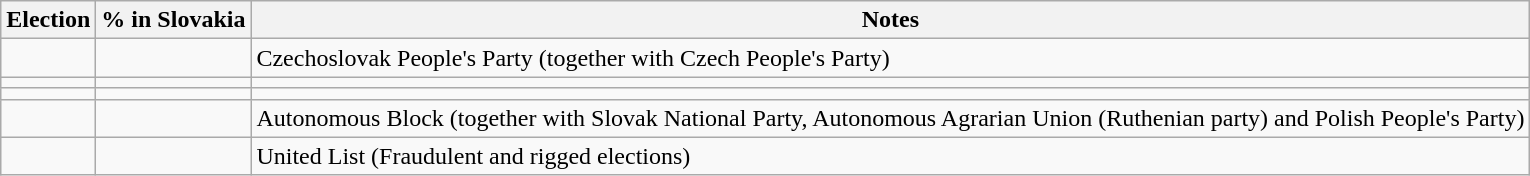<table class="wikitable">
<tr>
<th>Election</th>
<th>% in Slovakia</th>
<th>Notes</th>
</tr>
<tr>
<td></td>
<td></td>
<td>Czechoslovak People's Party (together with Czech People's Party)</td>
</tr>
<tr>
<td></td>
<td></td>
<td></td>
</tr>
<tr>
<td></td>
<td></td>
<td></td>
</tr>
<tr>
<td></td>
<td></td>
<td>Autonomous Block (together with Slovak National Party, Autonomous Agrarian Union (Ruthenian party) and Polish People's Party)</td>
</tr>
<tr>
<td></td>
<td></td>
<td>United List (Fraudulent and rigged elections)</td>
</tr>
</table>
